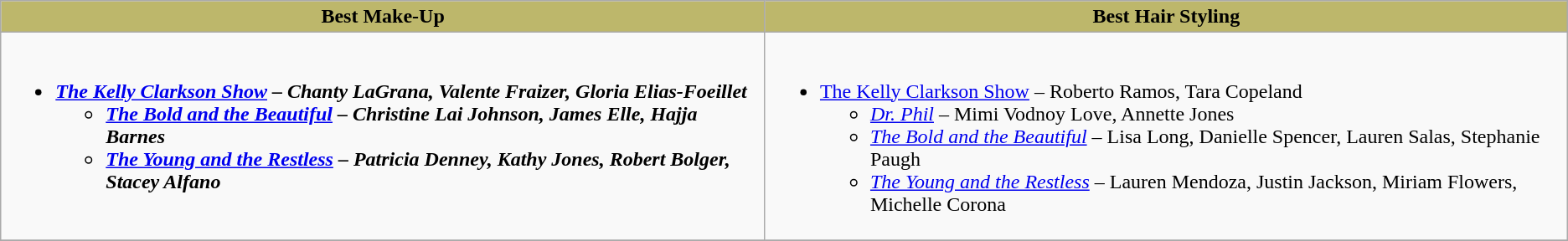<table class=wikitable>
<tr>
<th style="background:#BDB76B;">Best Make-Up</th>
<th style="background:#BDB76B;">Best Hair Styling</th>
</tr>
<tr>
<td valign="top"><br><ul><li><strong><em><a href='#'>The Kelly Clarkson Show</a><em> – Chanty LaGrana, Valente Fraizer, Gloria Elias-Foeillet<strong><ul><li></em><a href='#'>The Bold and the Beautiful</a><em> – Christine Lai Johnson, James Elle, Hajja Barnes</li><li></em><a href='#'>The Young and the Restless</a><em> – Patricia Denney, Kathy Jones, Robert Bolger, Stacey Alfano</li></ul></li></ul></td>
<td valign="top"><br><ul><li></em></strong><a href='#'>The Kelly Clarkson Show</a></em> – Roberto Ramos, Tara Copeland</strong><ul><li><em><a href='#'>Dr. Phil</a></em> – Mimi Vodnoy Love, Annette Jones</li><li><em><a href='#'>The Bold and the Beautiful</a></em> – Lisa Long, Danielle Spencer, Lauren Salas, Stephanie Paugh</li><li><em><a href='#'>The Young and the Restless</a></em> – Lauren Mendoza, Justin Jackson, Miriam Flowers, Michelle Corona</li></ul></li></ul></td>
</tr>
<tr>
</tr>
</table>
